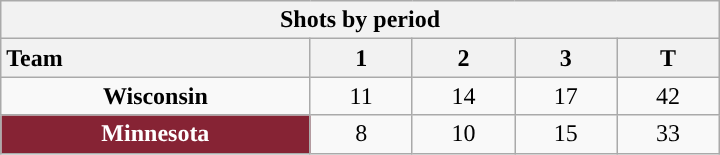<table class="wikitable" style="width:30em; text-align:right;">
<tr>
<th colspan=5>Shots by period</th>
</tr>
<tr>
<th style="width:10em; text-align:left;">Team</th>
<th style="width:3em;">1</th>
<th style="width:3em;">2</th>
<th style="width:3em;">3</th>
<th style="width:3em;">T</th>
</tr>
<tr>
<td align=center><strong>Wisconsin</strong></td>
<td align=center>11</td>
<td align=center>14</td>
<td align=center>17</td>
<td align=center>42</td>
</tr>
<tr>
<td align=center style="color:white; background:#862334; "><strong>Minnesota</strong></td>
<td align=center>8</td>
<td align=center>10</td>
<td align=center>15</td>
<td align=center>33</td>
</tr>
</table>
